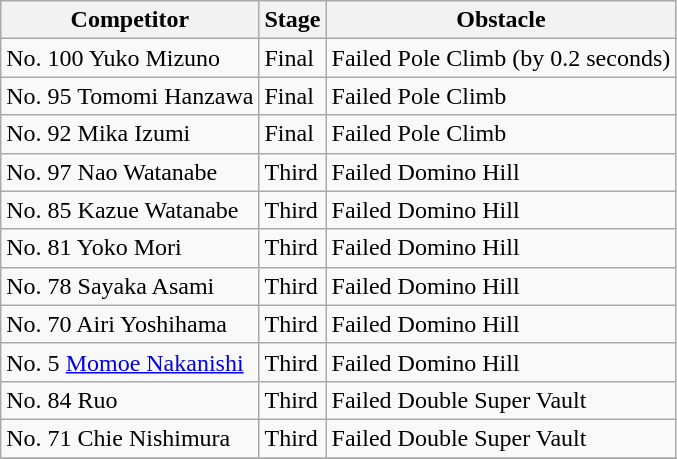<table class="wikitable">
<tr>
<th>Competitor</th>
<th>Stage</th>
<th>Obstacle</th>
</tr>
<tr>
<td>No. 100 Yuko Mizuno</td>
<td>Final</td>
<td>Failed Pole Climb (by 0.2 seconds)</td>
</tr>
<tr>
<td>No. 95 Tomomi Hanzawa</td>
<td>Final</td>
<td>Failed Pole Climb</td>
</tr>
<tr>
<td>No. 92 Mika Izumi</td>
<td>Final</td>
<td>Failed Pole Climb</td>
</tr>
<tr>
<td>No. 97 Nao Watanabe</td>
<td>Third</td>
<td>Failed Domino Hill</td>
</tr>
<tr>
<td>No. 85 Kazue Watanabe</td>
<td>Third</td>
<td>Failed Domino Hill</td>
</tr>
<tr>
<td>No. 81 Yoko Mori</td>
<td>Third</td>
<td>Failed Domino Hill</td>
</tr>
<tr>
<td>No. 78 Sayaka Asami</td>
<td>Third</td>
<td>Failed Domino Hill</td>
</tr>
<tr>
<td>No. 70 Airi Yoshihama</td>
<td>Third</td>
<td>Failed Domino Hill</td>
</tr>
<tr>
<td>No. 5 <a href='#'>Momoe Nakanishi</a></td>
<td>Third</td>
<td>Failed Domino Hill</td>
</tr>
<tr>
<td>No. 84 Ruo</td>
<td>Third</td>
<td>Failed Double Super Vault</td>
</tr>
<tr>
<td>No. 71 Chie Nishimura</td>
<td>Third</td>
<td>Failed Double Super Vault</td>
</tr>
<tr>
</tr>
</table>
